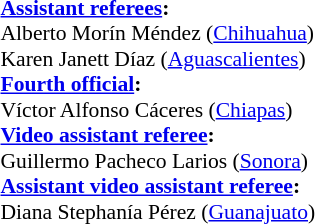<table width=100% style="font-size:90%">
<tr>
<td><br><strong><a href='#'>Assistant referees</a>:</strong>
<br>Alberto Morín Méndez (<a href='#'>Chihuahua</a>)
<br>Karen Janett Díaz (<a href='#'>Aguascalientes</a>)
<br><strong><a href='#'>Fourth official</a>:</strong>
<br>Víctor Alfonso Cáceres (<a href='#'>Chiapas</a>)
<br><strong><a href='#'>Video assistant referee</a>:</strong>
<br>Guillermo Pacheco Larios (<a href='#'>Sonora</a>)
<br><strong><a href='#'>Assistant video assistant referee</a>:</strong>
<br>Diana Stephanía Pérez (<a href='#'>Guanajuato</a>)</td>
</tr>
</table>
